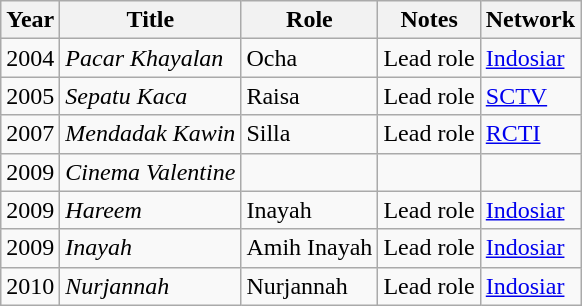<table class="wikitable">
<tr>
<th>Year</th>
<th>Title</th>
<th>Role</th>
<th>Notes</th>
<th>Network</th>
</tr>
<tr>
<td>2004</td>
<td><em>Pacar Khayalan</em></td>
<td>Ocha</td>
<td>Lead role</td>
<td><a href='#'>Indosiar</a></td>
</tr>
<tr>
<td>2005</td>
<td><em>Sepatu Kaca</em></td>
<td>Raisa</td>
<td>Lead role</td>
<td><a href='#'>SCTV</a></td>
</tr>
<tr>
<td>2007</td>
<td><em>Mendadak Kawin</em></td>
<td>Silla</td>
<td>Lead role</td>
<td><a href='#'>RCTI</a></td>
</tr>
<tr>
<td>2009</td>
<td><em>Cinema Valentine</em></td>
<td></td>
<td></td>
<td></td>
</tr>
<tr>
<td>2009</td>
<td><em>Hareem</em></td>
<td>Inayah</td>
<td>Lead role</td>
<td><a href='#'>Indosiar</a></td>
</tr>
<tr>
<td>2009</td>
<td><em>Inayah</em></td>
<td>Amih Inayah</td>
<td>Lead role</td>
<td><a href='#'>Indosiar</a></td>
</tr>
<tr>
<td>2010</td>
<td><em>Nurjannah</em></td>
<td>Nurjannah</td>
<td>Lead role</td>
<td><a href='#'>Indosiar</a></td>
</tr>
</table>
